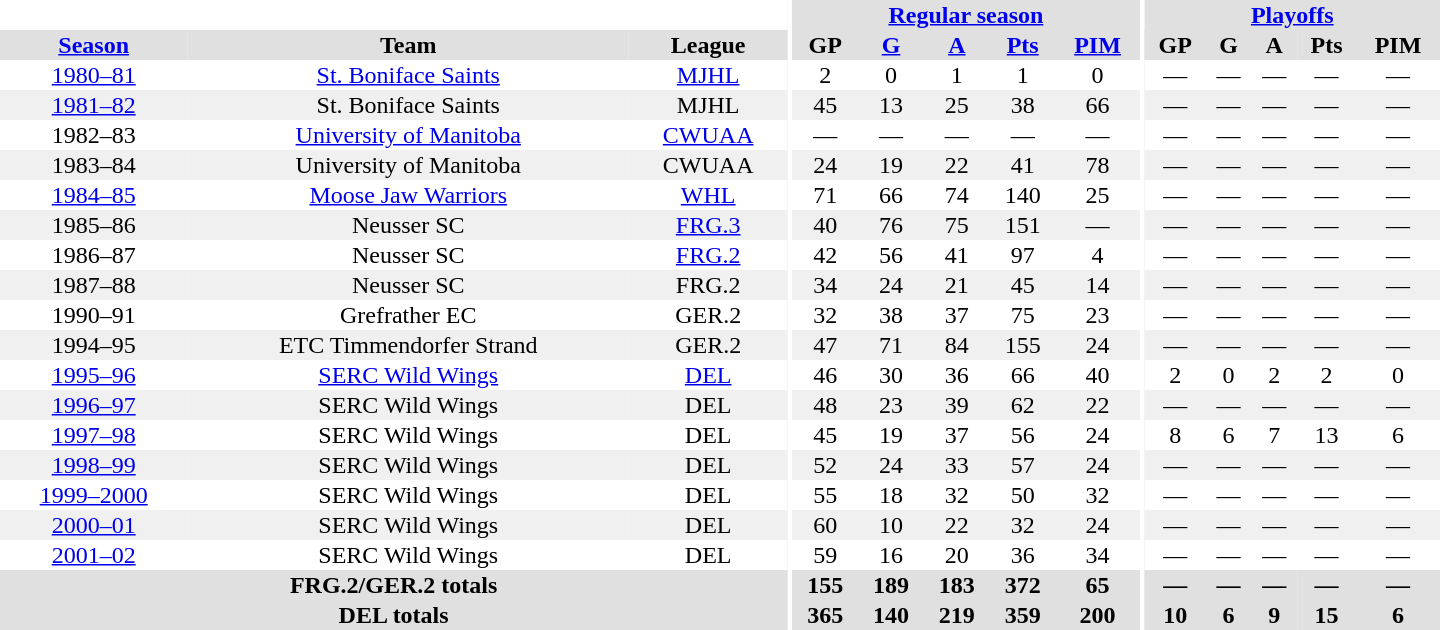<table border="0" cellpadding="1" cellspacing="0" style="text-align:center; width:60em">
<tr bgcolor="#e0e0e0">
<th colspan="3" bgcolor="#ffffff"></th>
<th rowspan="100" bgcolor="#ffffff"></th>
<th colspan="5"><a href='#'>Regular season</a></th>
<th rowspan="100" bgcolor="#ffffff"></th>
<th colspan="5"><a href='#'>Playoffs</a></th>
</tr>
<tr bgcolor="#e0e0e0">
<th><a href='#'>Season</a></th>
<th>Team</th>
<th>League</th>
<th>GP</th>
<th><a href='#'>G</a></th>
<th><a href='#'>A</a></th>
<th><a href='#'>Pts</a></th>
<th><a href='#'>PIM</a></th>
<th>GP</th>
<th>G</th>
<th>A</th>
<th>Pts</th>
<th>PIM</th>
</tr>
<tr>
<td><a href='#'>1980–81</a></td>
<td><a href='#'>St. Boniface Saints</a></td>
<td><a href='#'>MJHL</a></td>
<td>2</td>
<td>0</td>
<td>1</td>
<td>1</td>
<td>0</td>
<td>—</td>
<td>—</td>
<td>—</td>
<td>—</td>
<td>—</td>
</tr>
<tr bgcolor="#f0f0f0">
<td><a href='#'>1981–82</a></td>
<td>St. Boniface Saints</td>
<td>MJHL</td>
<td>45</td>
<td>13</td>
<td>25</td>
<td>38</td>
<td>66</td>
<td>—</td>
<td>—</td>
<td>—</td>
<td>—</td>
<td>—</td>
</tr>
<tr>
<td>1982–83</td>
<td><a href='#'>University of Manitoba</a></td>
<td><a href='#'>CWUAA</a></td>
<td>—</td>
<td>—</td>
<td>—</td>
<td>—</td>
<td>—</td>
<td>—</td>
<td>—</td>
<td>—</td>
<td>—</td>
<td>—</td>
</tr>
<tr bgcolor="#f0f0f0">
<td>1983–84</td>
<td>University of Manitoba</td>
<td>CWUAA</td>
<td>24</td>
<td>19</td>
<td>22</td>
<td>41</td>
<td>78</td>
<td>—</td>
<td>—</td>
<td>—</td>
<td>—</td>
<td>—</td>
</tr>
<tr>
<td><a href='#'>1984–85</a></td>
<td><a href='#'>Moose Jaw Warriors</a></td>
<td><a href='#'>WHL</a></td>
<td>71</td>
<td>66</td>
<td>74</td>
<td>140</td>
<td>25</td>
<td>—</td>
<td>—</td>
<td>—</td>
<td>—</td>
<td>—</td>
</tr>
<tr bgcolor="#f0f0f0">
<td>1985–86</td>
<td>Neusser SC</td>
<td><a href='#'>FRG.3</a></td>
<td>40</td>
<td>76</td>
<td>75</td>
<td>151</td>
<td>—</td>
<td>—</td>
<td>—</td>
<td>—</td>
<td>—</td>
<td>—</td>
</tr>
<tr>
<td>1986–87</td>
<td>Neusser SC</td>
<td><a href='#'>FRG.2</a></td>
<td>42</td>
<td>56</td>
<td>41</td>
<td>97</td>
<td>4</td>
<td>—</td>
<td>—</td>
<td>—</td>
<td>—</td>
<td>—</td>
</tr>
<tr bgcolor="#f0f0f0">
<td>1987–88</td>
<td>Neusser SC</td>
<td>FRG.2</td>
<td>34</td>
<td>24</td>
<td>21</td>
<td>45</td>
<td>14</td>
<td>—</td>
<td>—</td>
<td>—</td>
<td>—</td>
<td>—</td>
</tr>
<tr>
<td>1990–91</td>
<td>Grefrather EC</td>
<td>GER.2</td>
<td>32</td>
<td>38</td>
<td>37</td>
<td>75</td>
<td>23</td>
<td>—</td>
<td>—</td>
<td>—</td>
<td>—</td>
<td>—</td>
</tr>
<tr bgcolor="#f0f0f0">
<td>1994–95</td>
<td>ETC Timmendorfer Strand</td>
<td>GER.2</td>
<td>47</td>
<td>71</td>
<td>84</td>
<td>155</td>
<td>24</td>
<td>—</td>
<td>—</td>
<td>—</td>
<td>—</td>
<td>—</td>
</tr>
<tr>
<td><a href='#'>1995–96</a></td>
<td><a href='#'>SERC Wild Wings</a></td>
<td><a href='#'>DEL</a></td>
<td>46</td>
<td>30</td>
<td>36</td>
<td>66</td>
<td>40</td>
<td>2</td>
<td>0</td>
<td>2</td>
<td>2</td>
<td>0</td>
</tr>
<tr bgcolor="#f0f0f0">
<td><a href='#'>1996–97</a></td>
<td>SERC Wild Wings</td>
<td>DEL</td>
<td>48</td>
<td>23</td>
<td>39</td>
<td>62</td>
<td>22</td>
<td>—</td>
<td>—</td>
<td>—</td>
<td>—</td>
<td>—</td>
</tr>
<tr>
<td><a href='#'>1997–98</a></td>
<td>SERC Wild Wings</td>
<td>DEL</td>
<td>45</td>
<td>19</td>
<td>37</td>
<td>56</td>
<td>24</td>
<td>8</td>
<td>6</td>
<td>7</td>
<td>13</td>
<td>6</td>
</tr>
<tr bgcolor="#f0f0f0">
<td><a href='#'>1998–99</a></td>
<td>SERC Wild Wings</td>
<td>DEL</td>
<td>52</td>
<td>24</td>
<td>33</td>
<td>57</td>
<td>24</td>
<td>—</td>
<td>—</td>
<td>—</td>
<td>—</td>
<td>—</td>
</tr>
<tr>
<td><a href='#'>1999–2000</a></td>
<td>SERC Wild Wings</td>
<td>DEL</td>
<td>55</td>
<td>18</td>
<td>32</td>
<td>50</td>
<td>32</td>
<td>—</td>
<td>—</td>
<td>—</td>
<td>—</td>
<td>—</td>
</tr>
<tr bgcolor="#f0f0f0">
<td><a href='#'>2000–01</a></td>
<td>SERC Wild Wings</td>
<td>DEL</td>
<td>60</td>
<td>10</td>
<td>22</td>
<td>32</td>
<td>24</td>
<td>—</td>
<td>—</td>
<td>—</td>
<td>—</td>
<td>—</td>
</tr>
<tr>
<td><a href='#'>2001–02</a></td>
<td>SERC Wild Wings</td>
<td>DEL</td>
<td>59</td>
<td>16</td>
<td>20</td>
<td>36</td>
<td>34</td>
<td>—</td>
<td>—</td>
<td>—</td>
<td>—</td>
<td>—</td>
</tr>
<tr bgcolor="#e0e0e0">
<th colspan="3">FRG.2/GER.2 totals</th>
<th>155</th>
<th>189</th>
<th>183</th>
<th>372</th>
<th>65</th>
<th>—</th>
<th>—</th>
<th>—</th>
<th>—</th>
<th>—</th>
</tr>
<tr bgcolor="#e0e0e0">
<th colspan="3">DEL totals</th>
<th>365</th>
<th>140</th>
<th>219</th>
<th>359</th>
<th>200</th>
<th>10</th>
<th>6</th>
<th>9</th>
<th>15</th>
<th>6</th>
</tr>
</table>
